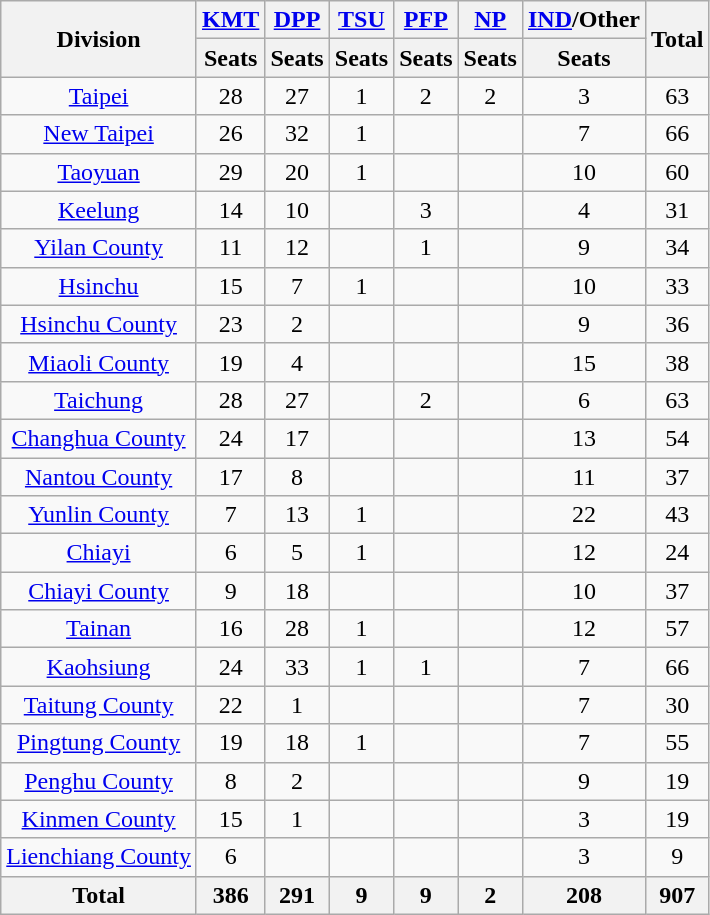<table class="wikitable" style="text-align:center;">
<tr>
<th rowspan="2">Division</th>
<th><a href='#'>KMT</a></th>
<th><a href='#'>DPP</a></th>
<th><a href='#'>TSU</a></th>
<th><a href='#'>PFP</a></th>
<th><a href='#'>NP</a></th>
<th><a href='#'>IND</a>/Other</th>
<th rowspan="2">Total</th>
</tr>
<tr>
<th>Seats</th>
<th>Seats</th>
<th>Seats</th>
<th>Seats</th>
<th>Seats</th>
<th>Seats</th>
</tr>
<tr>
<td><a href='#'>Taipei</a></td>
<td>28</td>
<td>27</td>
<td>1</td>
<td>2</td>
<td>2</td>
<td>3</td>
<td>63</td>
</tr>
<tr>
<td><a href='#'>New Taipei</a></td>
<td>26</td>
<td>32</td>
<td>1</td>
<td></td>
<td></td>
<td>7</td>
<td>66</td>
</tr>
<tr>
<td><a href='#'>Taoyuan</a></td>
<td>29</td>
<td>20</td>
<td>1</td>
<td></td>
<td></td>
<td>10</td>
<td>60</td>
</tr>
<tr>
<td><a href='#'>Keelung</a></td>
<td>14</td>
<td>10</td>
<td></td>
<td>3</td>
<td></td>
<td>4</td>
<td>31</td>
</tr>
<tr>
<td><a href='#'>Yilan County</a></td>
<td>11</td>
<td>12</td>
<td></td>
<td>1</td>
<td></td>
<td>9</td>
<td>34</td>
</tr>
<tr>
<td><a href='#'>Hsinchu</a></td>
<td>15</td>
<td>7</td>
<td>1</td>
<td></td>
<td></td>
<td>10</td>
<td>33</td>
</tr>
<tr>
<td><a href='#'>Hsinchu County</a></td>
<td>23</td>
<td>2</td>
<td></td>
<td></td>
<td></td>
<td>9</td>
<td>36</td>
</tr>
<tr>
<td><a href='#'>Miaoli County</a></td>
<td>19</td>
<td>4</td>
<td></td>
<td></td>
<td></td>
<td>15</td>
<td>38</td>
</tr>
<tr>
<td><a href='#'>Taichung</a></td>
<td>28</td>
<td>27</td>
<td></td>
<td>2</td>
<td></td>
<td>6</td>
<td>63</td>
</tr>
<tr>
<td><a href='#'>Changhua County</a></td>
<td>24</td>
<td>17</td>
<td></td>
<td></td>
<td></td>
<td>13</td>
<td>54</td>
</tr>
<tr>
<td><a href='#'>Nantou County</a></td>
<td>17</td>
<td>8</td>
<td></td>
<td></td>
<td></td>
<td>11</td>
<td>37</td>
</tr>
<tr>
<td><a href='#'>Yunlin County</a></td>
<td>7</td>
<td>13</td>
<td>1</td>
<td></td>
<td></td>
<td>22</td>
<td>43</td>
</tr>
<tr>
<td><a href='#'>Chiayi</a></td>
<td>6</td>
<td>5</td>
<td>1</td>
<td></td>
<td></td>
<td>12</td>
<td>24</td>
</tr>
<tr>
<td><a href='#'>Chiayi County</a></td>
<td>9</td>
<td>18</td>
<td></td>
<td></td>
<td></td>
<td>10</td>
<td>37</td>
</tr>
<tr>
<td><a href='#'>Tainan</a></td>
<td>16</td>
<td>28</td>
<td>1</td>
<td></td>
<td></td>
<td>12</td>
<td>57</td>
</tr>
<tr>
<td><a href='#'>Kaohsiung</a></td>
<td>24</td>
<td>33</td>
<td>1</td>
<td>1</td>
<td></td>
<td>7</td>
<td>66</td>
</tr>
<tr>
<td><a href='#'>Taitung County</a></td>
<td>22</td>
<td>1</td>
<td></td>
<td></td>
<td></td>
<td>7</td>
<td>30</td>
</tr>
<tr>
<td><a href='#'>Pingtung County</a></td>
<td>19</td>
<td>18</td>
<td>1</td>
<td></td>
<td></td>
<td>7</td>
<td>55</td>
</tr>
<tr>
<td><a href='#'>Penghu County</a></td>
<td>8</td>
<td>2</td>
<td></td>
<td></td>
<td></td>
<td>9</td>
<td>19</td>
</tr>
<tr>
<td><a href='#'>Kinmen County</a></td>
<td>15</td>
<td>1</td>
<td></td>
<td></td>
<td></td>
<td>3</td>
<td>19</td>
</tr>
<tr>
<td><a href='#'>Lienchiang County</a></td>
<td>6</td>
<td></td>
<td></td>
<td></td>
<td></td>
<td>3</td>
<td>9</td>
</tr>
<tr>
<th>Total</th>
<th>386</th>
<th>291</th>
<th>9</th>
<th>9</th>
<th>2</th>
<th>208</th>
<th>907</th>
</tr>
</table>
